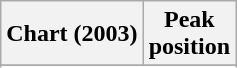<table class="wikitable sortable plainrowheaders" style="text-align:center">
<tr>
<th scope="col">Chart (2003)</th>
<th scope="col">Peak<br> position</th>
</tr>
<tr>
</tr>
<tr>
</tr>
<tr>
</tr>
<tr>
</tr>
<tr>
</tr>
<tr>
</tr>
<tr>
</tr>
</table>
